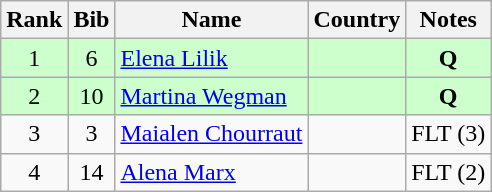<table class="wikitable" style="text-align:center;">
<tr>
<th>Rank</th>
<th>Bib</th>
<th>Name</th>
<th>Country</th>
<th>Notes</th>
</tr>
<tr bgcolor=ccffcc>
<td>1</td>
<td>6</td>
<td align=left><a href='#'>Elena Lilik</a></td>
<td align=left></td>
<td><strong>Q</strong></td>
</tr>
<tr bgcolor=ccffcc>
<td>2</td>
<td>10</td>
<td align=left><a href='#'>Martina Wegman</a></td>
<td align=left></td>
<td><strong>Q</strong></td>
</tr>
<tr>
<td>3</td>
<td>3</td>
<td align=left><a href='#'>Maialen Chourraut</a></td>
<td align=left></td>
<td>FLT (3)</td>
</tr>
<tr>
<td>4</td>
<td>14</td>
<td align=left><a href='#'>Alena Marx</a></td>
<td align=left></td>
<td>FLT (2)</td>
</tr>
</table>
